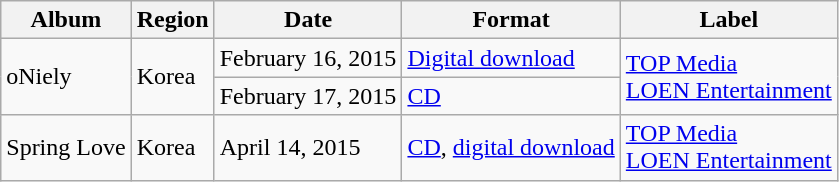<table class="wikitable">
<tr>
<th scope="col">Album</th>
<th>Region</th>
<th>Date</th>
<th>Format</th>
<th>Label</th>
</tr>
<tr>
<td rowspan=2>oNiely</td>
<td rowspan=2>Korea</td>
<td>February 16, 2015</td>
<td><a href='#'>Digital download</a></td>
<td rowspan=2><a href='#'>TOP Media</a><br><a href='#'>LOEN Entertainment</a></td>
</tr>
<tr>
<td>February 17, 2015</td>
<td><a href='#'>CD</a></td>
</tr>
<tr>
<td>Spring Love</td>
<td>Korea</td>
<td>April 14, 2015</td>
<td><a href='#'>CD</a>, <a href='#'>digital download</a></td>
<td><a href='#'>TOP Media</a><br><a href='#'>LOEN Entertainment</a></td>
</tr>
</table>
